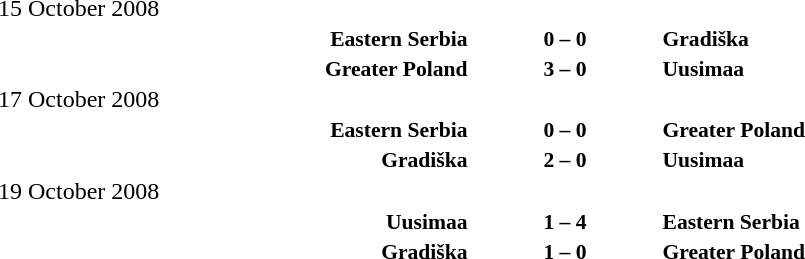<table width=100% cellspacing=1>
<tr>
<th width=25%></th>
<th width=10%></th>
<th></th>
</tr>
<tr>
<td>15 October 2008</td>
</tr>
<tr style=font-size:90%>
<td align=right><strong>Eastern Serbia</strong></td>
<td align=center><strong>0 – 0</strong></td>
<td><strong>Gradiška</strong></td>
</tr>
<tr style=font-size:90%>
<td align=right><strong>Greater Poland</strong></td>
<td align=center><strong>3 – 0</strong></td>
<td><strong>Uusimaa</strong></td>
</tr>
<tr>
<td>17 October 2008</td>
</tr>
<tr style=font-size:90%>
<td align=right><strong>Eastern Serbia</strong></td>
<td align=center><strong>0 – 0</strong></td>
<td><strong>Greater Poland</strong></td>
</tr>
<tr style=font-size:90%>
<td align=right><strong>Gradiška</strong></td>
<td align=center><strong>2 – 0</strong></td>
<td><strong>Uusimaa</strong></td>
</tr>
<tr>
<td>19 October 2008</td>
</tr>
<tr style=font-size:90%>
<td align=right><strong>Uusimaa</strong></td>
<td align=center><strong>1 – 4</strong></td>
<td><strong>Eastern Serbia</strong></td>
</tr>
<tr style=font-size:90%>
<td align=right><strong>Gradiška</strong></td>
<td align=center><strong>1 – 0</strong></td>
<td><strong>Greater Poland</strong></td>
</tr>
</table>
